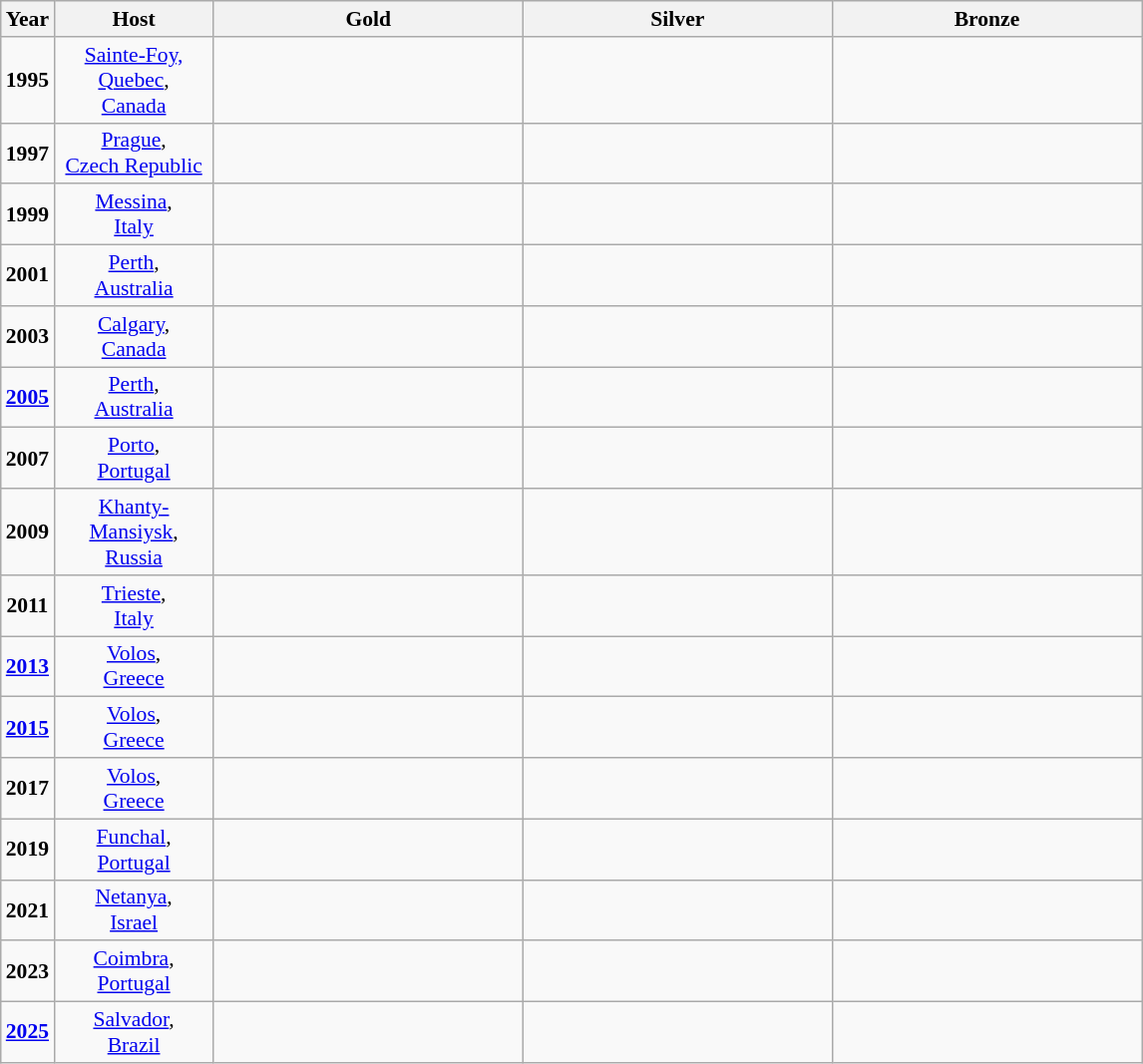<table class=wikitable style="border:1px solid #AAAAAA;font-size:90%">
<tr>
<th width=20>Year</th>
<th width=100>Host</th>
<th width=200> Gold</th>
<th width=200> Silver</th>
<th width=200> Bronze</th>
</tr>
<tr align=center>
<td><strong>1995</strong></td>
<td><a href='#'>Sainte-Foy, Quebec</a>,<br><a href='#'>Canada</a></td>
<td><strong></strong></td>
<td></td>
<td></td>
</tr>
<tr align=center>
<td><strong>1997</strong></td>
<td><a href='#'>Prague</a>,<br><a href='#'>Czech Republic</a></td>
<td><strong></strong></td>
<td></td>
<td></td>
</tr>
<tr align=center>
<td><strong>1999</strong></td>
<td><a href='#'>Messina</a>,<br><a href='#'>Italy</a></td>
<td><strong></strong></td>
<td></td>
<td></td>
</tr>
<tr align=center>
<td><strong>2001</strong></td>
<td><a href='#'>Perth</a>,<br><a href='#'>Australia</a></td>
<td><strong></strong></td>
<td></td>
<td></td>
</tr>
<tr align=center>
<td><strong>2003</strong></td>
<td><a href='#'>Calgary</a>,<br><a href='#'>Canada</a></td>
<td><strong></strong></td>
<td></td>
<td></td>
</tr>
<tr align=center>
<td><strong><a href='#'>2005</a></strong></td>
<td><a href='#'>Perth</a>,<br><a href='#'>Australia</a></td>
<td><strong></strong></td>
<td></td>
<td></td>
</tr>
<tr align=center>
<td><strong>2007</strong></td>
<td><a href='#'>Porto</a>,<br><a href='#'>Portugal</a></td>
<td><strong></strong></td>
<td></td>
<td></td>
</tr>
<tr align=center>
<td><strong>2009</strong></td>
<td><a href='#'>Khanty-Mansiysk</a>,<br><a href='#'>Russia</a></td>
<td><strong></strong></td>
<td></td>
<td></td>
</tr>
<tr align=center>
<td><strong>2011</strong></td>
<td><a href='#'>Trieste</a>,<br><a href='#'>Italy</a></td>
<td><strong></strong></td>
<td></td>
<td></td>
</tr>
<tr align=center>
<td><strong><a href='#'>2013</a></strong></td>
<td><a href='#'>Volos</a>,<br><a href='#'>Greece</a></td>
<td><strong></strong></td>
<td></td>
<td></td>
</tr>
<tr align=center>
<td><strong><a href='#'>2015</a></strong></td>
<td><a href='#'>Volos</a>,<br><a href='#'>Greece</a></td>
<td><strong></strong></td>
<td></td>
<td></td>
</tr>
<tr align=center>
<td><strong>2017</strong></td>
<td><a href='#'>Volos</a>,<br><a href='#'>Greece</a></td>
<td><strong></strong></td>
<td></td>
<td></td>
</tr>
<tr align=center>
<td><strong>2019</strong></td>
<td><a href='#'>Funchal</a>,<br><a href='#'>Portugal</a></td>
<td><strong></strong></td>
<td></td>
<td></td>
</tr>
<tr align=center>
<td><strong>2021</strong></td>
<td><a href='#'>Netanya</a>,<br><a href='#'>Israel</a></td>
<td><strong></strong></td>
<td></td>
<td></td>
</tr>
<tr align=center>
<td><strong>2023</strong></td>
<td><a href='#'>Coimbra</a>,<br><a href='#'>Portugal</a></td>
<td><strong></strong></td>
<td></td>
<td></td>
</tr>
<tr align=center>
<td><strong><a href='#'>2025</a></strong></td>
<td><a href='#'>Salvador</a>,<br><a href='#'>Brazil</a></td>
<td></td>
<td></td>
<td></td>
</tr>
</table>
